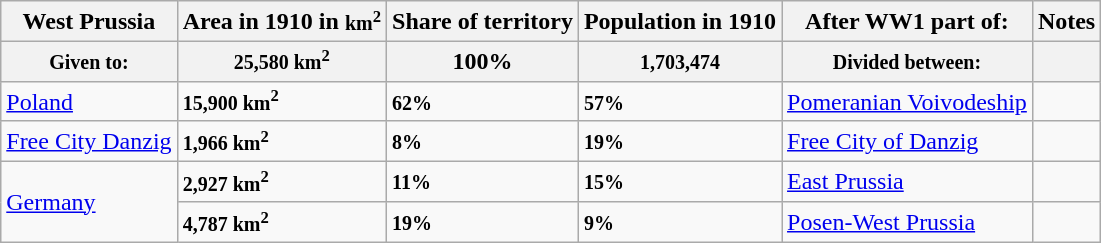<table class="wikitable">
<tr>
<th>West Prussia</th>
<th>Area in 1910 in <small>km<sup>2</sup></small></th>
<th>Share of territory</th>
<th>Population in 1910</th>
<th>After WW1 part of:</th>
<th>Notes</th>
</tr>
<tr>
<th><small>Given to:</small></th>
<th><small>25,580 km<sup>2</sup> </small></th>
<th>100%</th>
<th><small>1,703,474</small></th>
<th><small>Divided between:</small></th>
<th></th>
</tr>
<tr>
<td><a href='#'>Poland</a></td>
<td><strong><small>15,900 km<sup>2</sup> </small></strong></td>
<td><strong><small>62% </small></strong></td>
<td><strong><small>57%</small></strong> </td>
<td><a href='#'>Pomeranian Voivodeship</a></td>
<td></td>
</tr>
<tr>
<td><a href='#'>Free City Danzig</a></td>
<td><small><strong>1,966 km<sup>2</sup></strong></small></td>
<td><strong><small>8%</small></strong></td>
<td><strong><small>19%</small></strong></td>
<td><a href='#'>Free City of Danzig</a></td>
<td></td>
</tr>
<tr>
<td rowspan="2"><a href='#'>Germany</a></td>
<td><small><strong>2,927 km<sup>2</sup></strong></small></td>
<td><strong><small>11%</small></strong></td>
<td><strong><small>15%</small></strong></td>
<td><a href='#'>East Prussia</a></td>
<td></td>
</tr>
<tr>
<td><small><strong>4,787 km<sup>2</sup></strong></small></td>
<td><strong><small>19%</small></strong></td>
<td><strong><small>9%</small></strong></td>
<td><a href='#'>Posen-West Prussia</a></td>
<td></td>
</tr>
</table>
